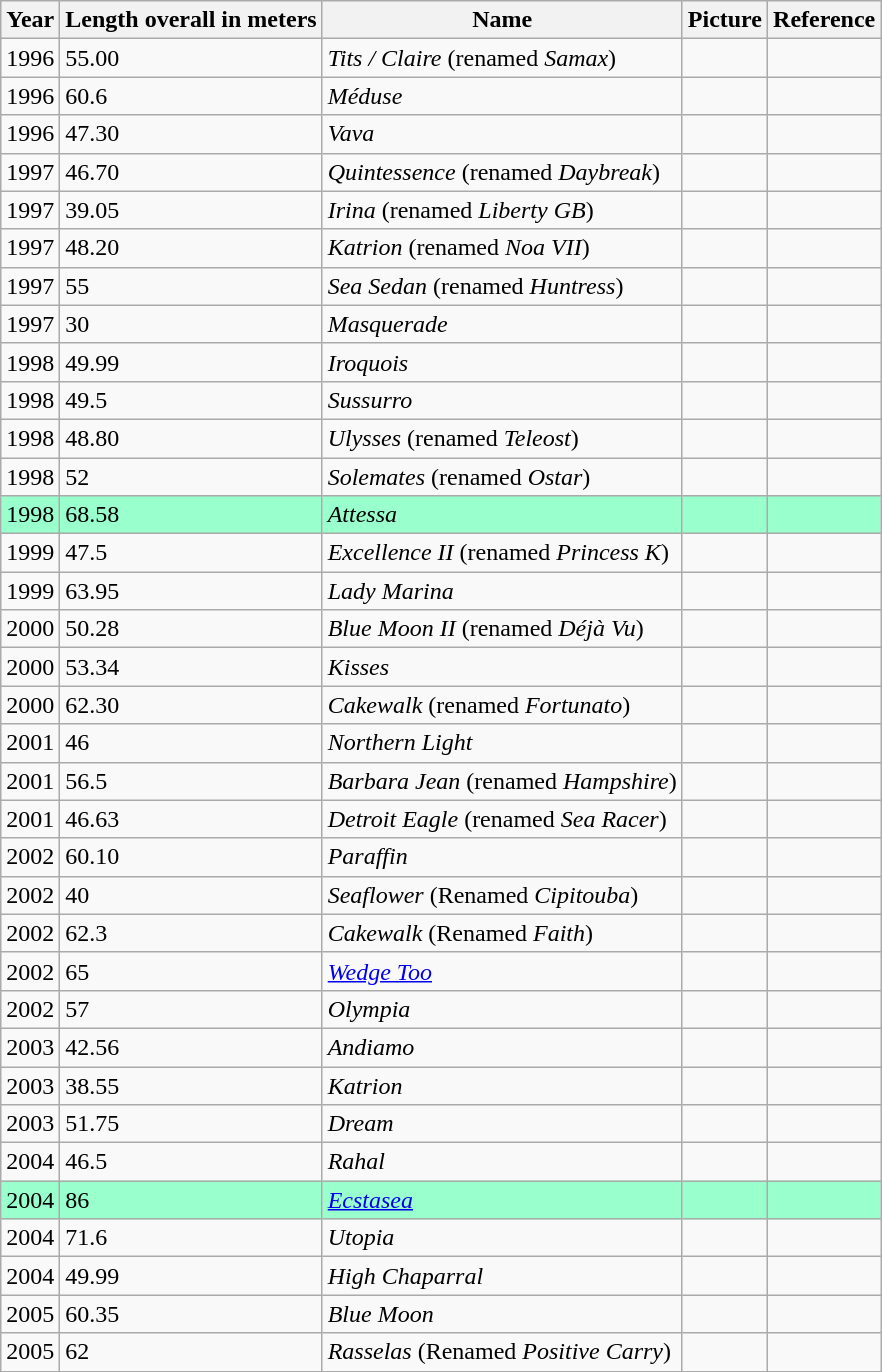<table class="wikitable sortable">
<tr>
<th>Year</th>
<th>Length overall in meters</th>
<th>Name</th>
<th>Picture</th>
<th>Reference</th>
</tr>
<tr>
<td>1996</td>
<td>55.00</td>
<td><em>Tits / Claire</em> (renamed <em>Samax</em>)</td>
<td></td>
<td></td>
</tr>
<tr>
<td>1996</td>
<td>60.6</td>
<td><em>Méduse</em></td>
<td></td>
<td></td>
</tr>
<tr>
<td>1996</td>
<td>47.30</td>
<td><em>Vava</em></td>
<td></td>
<td></td>
</tr>
<tr>
<td>1997</td>
<td>46.70</td>
<td><em>Quintessence</em> (renamed <em>Daybreak</em>)</td>
<td></td>
<td></td>
</tr>
<tr>
<td>1997</td>
<td>39.05</td>
<td><em>Irina</em> (renamed <em>Liberty GB</em>)</td>
<td></td>
<td></td>
</tr>
<tr>
<td>1997</td>
<td>48.20</td>
<td><em>Katrion</em> (renamed <em>Noa VII</em>)</td>
<td></td>
<td></td>
</tr>
<tr>
<td>1997</td>
<td>55</td>
<td><em>Sea Sedan</em> (renamed <em>Huntress</em>)</td>
<td></td>
<td></td>
</tr>
<tr>
<td>1997</td>
<td>30</td>
<td><em>Masquerade</em></td>
<td></td>
<td></td>
</tr>
<tr>
<td>1998</td>
<td>49.99</td>
<td><em>Iroquois</em></td>
<td></td>
<td></td>
</tr>
<tr>
<td>1998</td>
<td>49.5</td>
<td><em>Sussurro</em></td>
<td></td>
<td></td>
</tr>
<tr>
<td>1998</td>
<td>48.80</td>
<td><em>Ulysses</em> (renamed <em>Teleost</em>)</td>
<td></td>
<td></td>
</tr>
<tr>
<td>1998</td>
<td>52</td>
<td><em>Solemates</em> (renamed <em>Ostar</em>)</td>
<td></td>
<td></td>
</tr>
<tr style="background:#9fc;">
<td>1998</td>
<td>68.58</td>
<td><em>Attessa</em></td>
<td></td>
<td></td>
</tr>
<tr>
<td>1999</td>
<td>47.5</td>
<td><em>Excellence II</em> (renamed <em>Princess K</em>)</td>
<td></td>
<td></td>
</tr>
<tr>
<td>1999</td>
<td>63.95</td>
<td><em>Lady Marina</em></td>
<td></td>
<td></td>
</tr>
<tr>
<td>2000</td>
<td>50.28</td>
<td><em>Blue Moon II</em> (renamed <em>Déjà Vu</em>)</td>
<td></td>
<td></td>
</tr>
<tr>
<td>2000</td>
<td>53.34</td>
<td><em>Kisses</em></td>
<td></td>
<td></td>
</tr>
<tr>
<td>2000</td>
<td>62.30</td>
<td><em>Cakewalk</em> (renamed <em>Fortunato</em>)</td>
<td></td>
<td></td>
</tr>
<tr>
<td>2001</td>
<td>46</td>
<td><em>Northern Light</em></td>
<td></td>
<td></td>
</tr>
<tr>
<td>2001</td>
<td>56.5</td>
<td><em>Barbara Jean</em> (renamed <em>Hampshire</em>)</td>
<td></td>
<td></td>
</tr>
<tr>
<td>2001</td>
<td>46.63</td>
<td><em>Detroit Eagle</em> (renamed <em>Sea Racer</em>)</td>
<td></td>
<td></td>
</tr>
<tr>
<td>2002</td>
<td>60.10</td>
<td><em>Paraffin</em></td>
<td></td>
<td></td>
</tr>
<tr>
<td>2002</td>
<td>40</td>
<td><em>Seaflower</em> (Renamed <em>Cipitouba</em>)</td>
<td></td>
<td></td>
</tr>
<tr>
<td>2002</td>
<td>62.3</td>
<td><em>Cakewalk</em> (Renamed <em>Faith</em>)</td>
<td></td>
<td></td>
</tr>
<tr>
<td>2002</td>
<td>65</td>
<td><em><a href='#'>Wedge Too</a></em></td>
<td></td>
<td></td>
</tr>
<tr>
<td>2002</td>
<td>57</td>
<td><em>Olympia</em></td>
<td></td>
<td></td>
</tr>
<tr>
<td>2003</td>
<td>42.56</td>
<td><em>Andiamo</em></td>
<td></td>
<td></td>
</tr>
<tr>
<td>2003</td>
<td>38.55</td>
<td><em>Katrion</em></td>
<td></td>
<td></td>
</tr>
<tr>
<td>2003</td>
<td>51.75</td>
<td><em>Dream</em></td>
<td></td>
<td></td>
</tr>
<tr>
<td>2004</td>
<td>46.5</td>
<td><em>Rahal</em></td>
<td></td>
<td></td>
</tr>
<tr style="background:#9fc;">
<td>2004</td>
<td>86</td>
<td><em><a href='#'>Ecstasea</a></em></td>
<td></td>
<td></td>
</tr>
<tr>
<td>2004</td>
<td>71.6</td>
<td><em>Utopia</em></td>
<td></td>
<td></td>
</tr>
<tr>
<td>2004</td>
<td>49.99</td>
<td><em>High Chaparral</em></td>
<td></td>
<td></td>
</tr>
<tr>
<td>2005</td>
<td>60.35</td>
<td><em>Blue Moon</em></td>
<td></td>
<td></td>
</tr>
<tr>
<td>2005</td>
<td>62</td>
<td><em>Rasselas</em> (Renamed <em>Positive Carry</em>)</td>
<td></td>
<td></td>
</tr>
</table>
